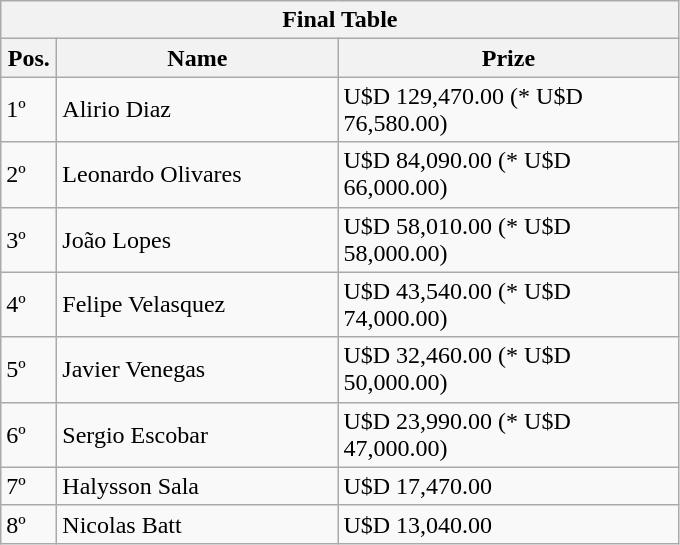<table class="wikitable">
<tr>
<th colspan="3">Final Table</th>
</tr>
<tr>
<th width="30">Pos.</th>
<th width="180">Name</th>
<th width="220">Prize</th>
</tr>
<tr>
<td>1º</td>
<td> Alirio Diaz</td>
<td>U$D 129,470.00 (* U$D 76,580.00)</td>
</tr>
<tr>
<td>2º</td>
<td> Leonardo Olivares</td>
<td>U$D 84,090.00 (* U$D 66,000.00)</td>
</tr>
<tr>
<td>3º</td>
<td> João Lopes</td>
<td>U$D 58,010.00 (* U$D 58,000.00)</td>
</tr>
<tr>
<td>4º</td>
<td> Felipe Velasquez</td>
<td>U$D 43,540.00 (* U$D 74,000.00)</td>
</tr>
<tr>
<td>5º</td>
<td> Javier Venegas</td>
<td>U$D 32,460.00 (* U$D 50,000.00)</td>
</tr>
<tr>
<td>6º</td>
<td> Sergio Escobar</td>
<td>U$D 23,990.00 (* U$D 47,000.00)</td>
</tr>
<tr>
<td>7º</td>
<td> Halysson Sala</td>
<td>U$D 17,470.00</td>
</tr>
<tr>
<td>8º</td>
<td> Nicolas Batt</td>
<td>U$D 13,040.00</td>
</tr>
</table>
